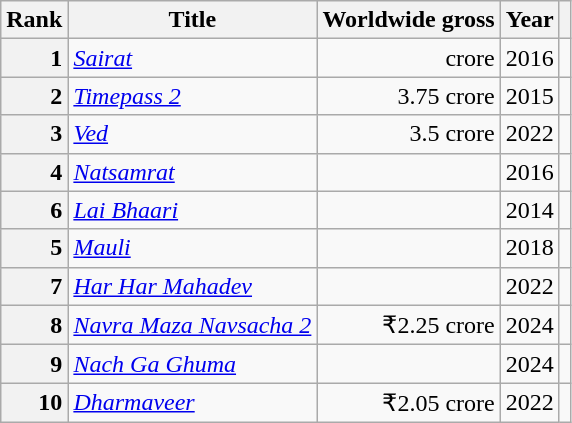<table class="wikitable sortable plainrowheaders">
<tr>
<th scope="col">Rank</th>
<th scope="col">Title</th>
<th scope="col">Worldwide gross</th>
<th scope="col">Year</th>
<th scope="col" class="unsortable"></th>
</tr>
<tr>
<th scope="row" style=text-align:right>1</th>
<td><em><a href='#'>Sairat</a></em></td>
<td align="right"> crore</td>
<td align="center">2016</td>
<td style="text-align:center;"></td>
</tr>
<tr>
<th scope="row" style=text-align:right>2</th>
<td><em><a href='#'>Timepass 2</a></em></td>
<td align="right">3.75 crore</td>
<td align="center">2015</td>
<td style="text-align:center;"></td>
</tr>
<tr>
<th scope="row" style=text-align:right>3</th>
<td><em><a href='#'>Ved</a></em></td>
<td align="right">3.5 crore</td>
<td align="center">2022</td>
<td align="center"></td>
</tr>
<tr>
<th scope="row" style=text-align:right>4</th>
<td><em><a href='#'>Natsamrat</a></em></td>
<td align="right"></td>
<td align="center">2016</td>
<td align="center"></td>
</tr>
<tr>
<th scope="row" style="text-align:right">6</th>
<td><em><a href='#'>Lai Bhaari</a></em></td>
<td align="right"></td>
<td align="center">2014</td>
<td align="center"></td>
</tr>
<tr>
<th scope="row" style=text-align:right>5</th>
<td><em><a href='#'>Mauli</a></em></td>
<td align="right"></td>
<td align="center">2018</td>
<td align="center"></td>
</tr>
<tr>
<th scope="row" style=text-align:right>7</th>
<td><em><a href='#'>Har Har Mahadev</a></em></td>
<td align="right"></td>
<td align="center">2022</td>
<td align="center"></td>
</tr>
<tr>
<th scope="row" style=text-align:right>8</th>
<td><em><a href='#'>Navra Maza Navsacha 2</a></em></td>
<td align="right">₹2.25 crore</td>
<td align="center">2024</td>
<td align="center"></td>
</tr>
<tr>
<th scope="row" style=text-align:right>9</th>
<td><em><a href='#'>Nach Ga Ghuma</a></em></td>
<td align="right"></td>
<td align="center">2024</td>
<td align="center"></td>
</tr>
<tr>
<th scope="row" style=text-align:right>10</th>
<td><em><a href='#'>Dharmaveer</a></em></td>
<td align="right">₹2.05 crore</td>
<td align="center">2022</td>
<td align="center"></td>
</tr>
</table>
